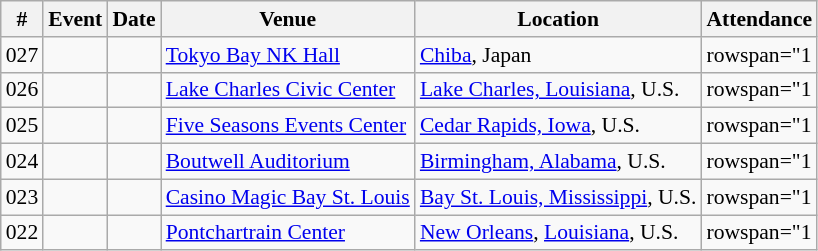<table class="sortable wikitable succession-box" style="font-size:90%;">
<tr>
<th scope="col">#</th>
<th scope="col">Event</th>
<th scope="col">Date</th>
<th scope="col">Venue</th>
<th scope="col">Location</th>
<th scope="col">Attendance</th>
</tr>
<tr>
<td>027</td>
<td></td>
<td></td>
<td><a href='#'>Tokyo Bay NK Hall</a></td>
<td><a href='#'>Chiba</a>, Japan</td>
<td>rowspan="1 </td>
</tr>
<tr>
<td>026</td>
<td></td>
<td></td>
<td><a href='#'>Lake Charles Civic Center</a></td>
<td><a href='#'>Lake Charles, Louisiana</a>, U.S.</td>
<td>rowspan="1 </td>
</tr>
<tr>
<td>025</td>
<td></td>
<td></td>
<td><a href='#'>Five Seasons Events Center</a></td>
<td><a href='#'>Cedar Rapids, Iowa</a>, U.S.</td>
<td>rowspan="1 </td>
</tr>
<tr>
<td>024</td>
<td></td>
<td></td>
<td><a href='#'>Boutwell Auditorium</a></td>
<td><a href='#'>Birmingham, Alabama</a>, U.S.</td>
<td>rowspan="1 </td>
</tr>
<tr>
<td>023</td>
<td></td>
<td></td>
<td><a href='#'>Casino Magic Bay St. Louis</a></td>
<td><a href='#'>Bay St. Louis, Mississippi</a>, U.S.</td>
<td>rowspan="1 </td>
</tr>
<tr>
<td>022</td>
<td></td>
<td></td>
<td><a href='#'>Pontchartrain Center</a></td>
<td><a href='#'>New Orleans</a>, <a href='#'>Louisiana</a>, U.S.</td>
<td>rowspan="1 </td>
</tr>
</table>
